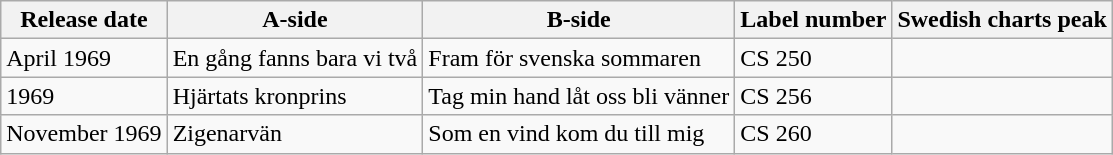<table class="wikitable">
<tr>
<th>Release date</th>
<th>A-side</th>
<th>B-side</th>
<th>Label number</th>
<th>Swedish charts peak</th>
</tr>
<tr>
<td>April 1969</td>
<td>En gång fanns bara vi två</td>
<td>Fram för svenska sommaren</td>
<td>CS 250</td>
<td></td>
</tr>
<tr>
<td>1969</td>
<td>Hjärtats kronprins</td>
<td>Tag min hand låt oss bli vänner</td>
<td>CS 256</td>
<td></td>
</tr>
<tr>
<td>November 1969</td>
<td>Zigenarvän</td>
<td>Som en vind kom du till mig</td>
<td>CS 260</td>
<td></td>
</tr>
</table>
